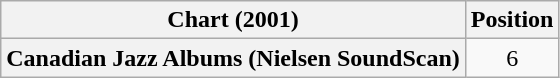<table class="wikitable plainrowheaders" style="text-align:center;">
<tr>
<th scope="col">Chart (2001)</th>
<th scope="col">Position</th>
</tr>
<tr>
<th scope="row">Canadian Jazz Albums (Nielsen SoundScan)</th>
<td>6</td>
</tr>
</table>
